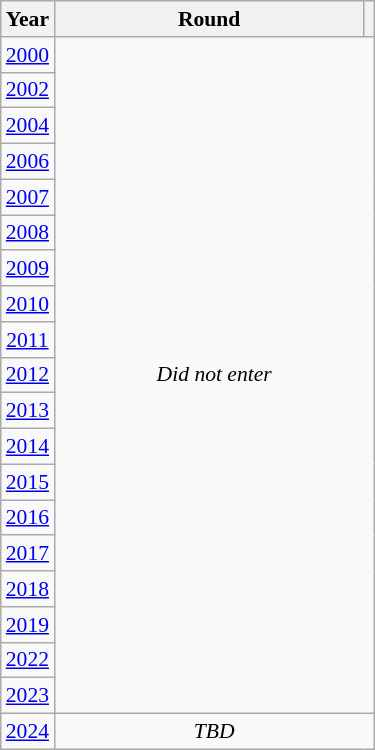<table class="wikitable" style="text-align: center; font-size:90%">
<tr>
<th>Year</th>
<th style="width:200px">Round</th>
<th></th>
</tr>
<tr>
<td><a href='#'>2000</a></td>
<td colspan="2" rowspan="19"><em>Did not enter</em></td>
</tr>
<tr>
<td><a href='#'>2002</a></td>
</tr>
<tr>
<td><a href='#'>2004</a></td>
</tr>
<tr>
<td><a href='#'>2006</a></td>
</tr>
<tr>
<td><a href='#'>2007</a></td>
</tr>
<tr>
<td><a href='#'>2008</a></td>
</tr>
<tr>
<td><a href='#'>2009</a></td>
</tr>
<tr>
<td><a href='#'>2010</a></td>
</tr>
<tr>
<td><a href='#'>2011</a></td>
</tr>
<tr>
<td><a href='#'>2012</a></td>
</tr>
<tr>
<td><a href='#'>2013</a></td>
</tr>
<tr>
<td><a href='#'>2014</a></td>
</tr>
<tr>
<td><a href='#'>2015</a></td>
</tr>
<tr>
<td><a href='#'>2016</a></td>
</tr>
<tr>
<td><a href='#'>2017</a></td>
</tr>
<tr>
<td><a href='#'>2018</a></td>
</tr>
<tr>
<td><a href='#'>2019</a></td>
</tr>
<tr>
<td><a href='#'>2022</a></td>
</tr>
<tr>
<td><a href='#'>2023</a></td>
</tr>
<tr>
<td><a href='#'>2024</a></td>
<td colspan="2"><em>TBD</em></td>
</tr>
</table>
